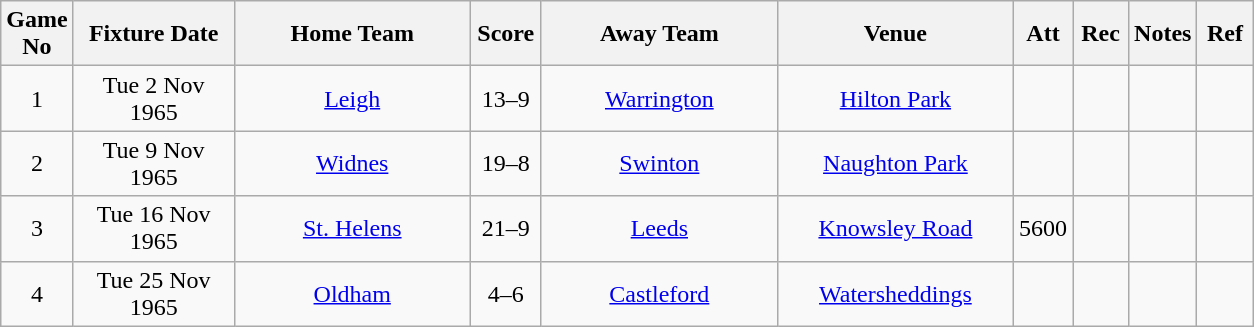<table class="wikitable" style="text-align:center;">
<tr>
<th width=20 abbr="No">Game No</th>
<th width=100 abbr="Date">Fixture Date</th>
<th width=150 abbr="Home Team">Home Team</th>
<th width=40 abbr="Score">Score</th>
<th width=150 abbr="Away Team">Away Team</th>
<th width=150 abbr="Venue">Venue</th>
<th width=30 abbr="Att">Att</th>
<th width=30 abbr="Rec">Rec</th>
<th width=20 abbr="Notes">Notes</th>
<th width=30 abbr="Ref">Ref</th>
</tr>
<tr>
<td>1</td>
<td>Tue 2 Nov 1965</td>
<td><a href='#'>Leigh</a></td>
<td>13–9</td>
<td><a href='#'>Warrington</a></td>
<td><a href='#'>Hilton Park</a></td>
<td></td>
<td></td>
<td></td>
<td></td>
</tr>
<tr>
<td>2</td>
<td>Tue 9 Nov 1965</td>
<td><a href='#'>Widnes</a></td>
<td>19–8</td>
<td><a href='#'>Swinton</a></td>
<td><a href='#'>Naughton Park</a></td>
<td></td>
<td></td>
<td></td>
<td></td>
</tr>
<tr>
<td>3</td>
<td>Tue 16 Nov 1965</td>
<td><a href='#'>St. Helens</a></td>
<td>21–9</td>
<td><a href='#'>Leeds</a></td>
<td><a href='#'>Knowsley Road</a></td>
<td>5600</td>
<td></td>
<td></td>
<td></td>
</tr>
<tr>
<td>4</td>
<td>Tue 25 Nov 1965</td>
<td><a href='#'>Oldham</a></td>
<td>4–6</td>
<td><a href='#'>Castleford</a></td>
<td><a href='#'>Watersheddings</a></td>
<td></td>
<td></td>
<td></td>
<td></td>
</tr>
</table>
